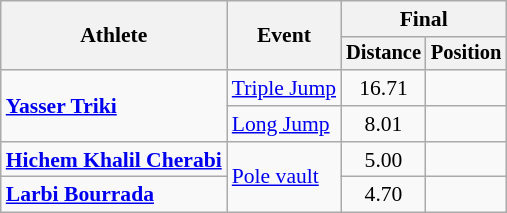<table class=wikitable style="font-size:90%">
<tr>
<th rowspan="2">Athlete</th>
<th rowspan="2">Event</th>
<th colspan="2">Final</th>
</tr>
<tr style="font-size:95%">
<th>Distance</th>
<th>Position</th>
</tr>
<tr align=center>
<td align=left rowspan=2><strong><a href='#'>Yasser Triki</a></strong></td>
<td align=left><a href='#'>Triple Jump</a></td>
<td>16.71</td>
<td></td>
</tr>
<tr align=center>
<td align=left><a href='#'>Long Jump</a></td>
<td>8.01</td>
<td></td>
</tr>
<tr align=center>
<td align=left><strong><a href='#'>Hichem Khalil Cherabi</a></strong></td>
<td align=left rowspan=2><a href='#'>Pole vault</a></td>
<td>5.00</td>
<td></td>
</tr>
<tr align=center>
<td align=left><strong><a href='#'>Larbi Bourrada</a></strong></td>
<td>4.70</td>
<td></td>
</tr>
</table>
